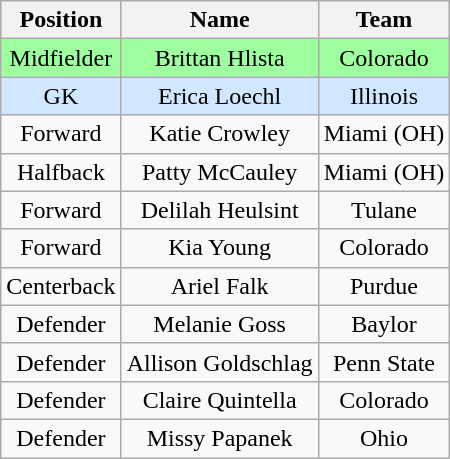<table class="wikitable" style="text-align:center">
<tr>
<th>Position</th>
<th>Name</th>
<th>Team</th>
</tr>
<tr bgcolor="#9eff9e">
<td>Midfielder</td>
<td>Brittan Hlista</td>
<td>Colorado</td>
</tr>
<tr bgcolor="#d0e7ff">
<td>GK</td>
<td>Erica Loechl</td>
<td>Illinois</td>
</tr>
<tr>
<td>Forward</td>
<td>Katie Crowley</td>
<td>Miami (OH)</td>
</tr>
<tr>
<td>Halfback</td>
<td>Patty McCauley</td>
<td>Miami (OH)</td>
</tr>
<tr>
<td>Forward</td>
<td>Delilah Heulsint</td>
<td>Tulane</td>
</tr>
<tr>
<td>Forward</td>
<td>Kia Young</td>
<td>Colorado</td>
</tr>
<tr>
<td>Centerback</td>
<td>Ariel Falk</td>
<td>Purdue</td>
</tr>
<tr>
<td>Defender</td>
<td>Melanie Goss</td>
<td>Baylor</td>
</tr>
<tr>
<td>Defender</td>
<td>Allison Goldschlag</td>
<td>Penn State</td>
</tr>
<tr>
<td>Defender</td>
<td>Claire Quintella</td>
<td>Colorado</td>
</tr>
<tr>
<td>Defender</td>
<td>Missy Papanek</td>
<td>Ohio</td>
</tr>
</table>
